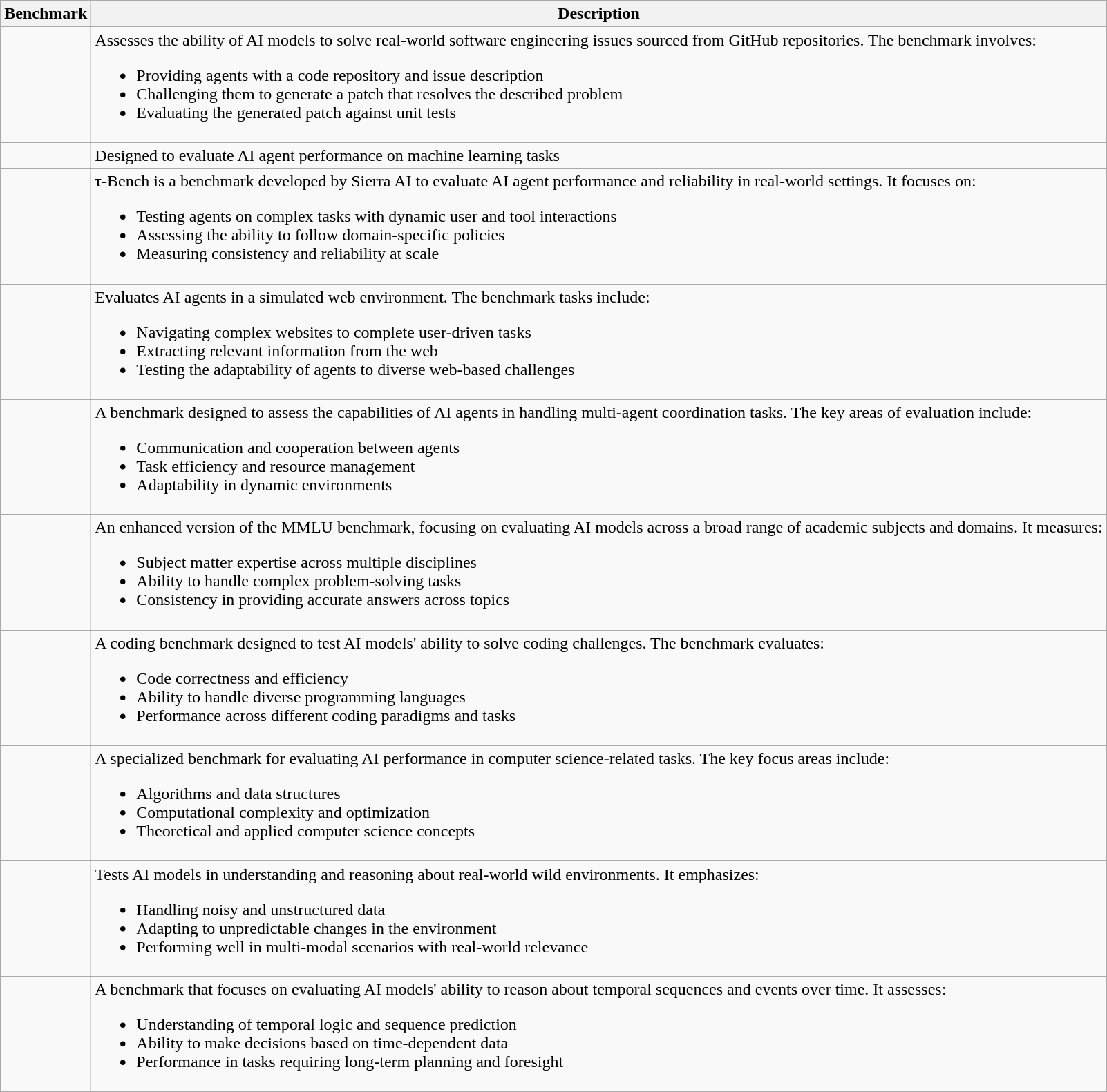<table class="wikitable">
<tr>
<th>Benchmark</th>
<th>Description</th>
</tr>
<tr>
<td></td>
<td>Assesses the ability of AI models to solve real-world software engineering issues sourced from GitHub repositories. The benchmark involves:<br><ul><li>Providing agents with a code repository and issue description</li><li>Challenging them to generate a patch that resolves the described problem</li><li>Evaluating the generated patch against unit tests</li></ul></td>
</tr>
<tr>
<td></td>
<td>Designed to evaluate AI agent performance on machine learning tasks</td>
</tr>
<tr>
<td></td>
<td>τ-Bench is a benchmark developed by Sierra AI to evaluate AI agent performance and reliability in real-world settings. It focuses on:<br><ul><li>Testing agents on complex tasks with dynamic user and tool interactions</li><li>Assessing the ability to follow domain-specific policies</li><li>Measuring consistency and reliability at scale</li></ul></td>
</tr>
<tr>
<td></td>
<td>Evaluates AI agents in a simulated web environment. The benchmark tasks include:<br><ul><li>Navigating complex websites to complete user-driven tasks</li><li>Extracting relevant information from the web</li><li>Testing the adaptability of agents to diverse web-based challenges</li></ul></td>
</tr>
<tr>
<td></td>
<td>A benchmark designed to assess the capabilities of AI agents in handling multi-agent coordination tasks. The key areas of evaluation include:<br><ul><li>Communication and cooperation between agents</li><li>Task efficiency and resource management</li><li>Adaptability in dynamic environments</li></ul></td>
</tr>
<tr>
<td></td>
<td>An enhanced version of the MMLU benchmark, focusing on evaluating AI models across a broad range of academic subjects and domains. It measures:<br><ul><li>Subject matter expertise across multiple disciplines</li><li>Ability to handle complex problem-solving tasks</li><li>Consistency in providing accurate answers across topics</li></ul></td>
</tr>
<tr>
<td></td>
<td>A coding benchmark designed to test AI models' ability to solve coding challenges. The benchmark evaluates:<br><ul><li>Code correctness and efficiency</li><li>Ability to handle diverse programming languages</li><li>Performance across different coding paradigms and tasks</li></ul></td>
</tr>
<tr>
<td></td>
<td>A specialized benchmark for evaluating AI performance in computer science-related tasks. The key focus areas include:<br><ul><li>Algorithms and data structures</li><li>Computational complexity and optimization</li><li>Theoretical and applied computer science concepts</li></ul></td>
</tr>
<tr>
<td></td>
<td>Tests AI models in understanding and reasoning about real-world wild environments. It emphasizes:<br><ul><li>Handling noisy and unstructured data</li><li>Adapting to unpredictable changes in the environment</li><li>Performing well in multi-modal scenarios with real-world relevance</li></ul></td>
</tr>
<tr>
<td></td>
<td>A benchmark that focuses on evaluating AI models' ability to reason about temporal sequences and events over time. It assesses:<br><ul><li>Understanding of temporal logic and sequence prediction</li><li>Ability to make decisions based on time-dependent data</li><li>Performance in tasks requiring long-term planning and foresight</li></ul></td>
</tr>
</table>
